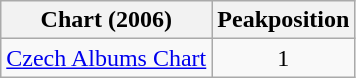<table class="wikitable">
<tr>
<th>Chart (2006)</th>
<th>Peakposition</th>
</tr>
<tr>
<td><a href='#'>Czech Albums Chart</a></td>
<td style="text-align:center;">1</td>
</tr>
</table>
